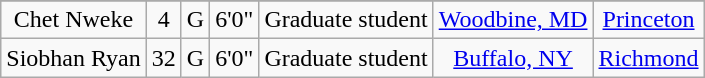<table class="wikitable sortable" style="text-align: center">
<tr align=center>
</tr>
<tr>
<td>Chet Nweke</td>
<td>4</td>
<td>G</td>
<td>6'0"</td>
<td>Graduate student</td>
<td><a href='#'>Woodbine, MD</a></td>
<td><a href='#'>Princeton</a></td>
</tr>
<tr>
<td>Siobhan Ryan</td>
<td>32</td>
<td>G</td>
<td>6'0"</td>
<td>Graduate student</td>
<td><a href='#'>Buffalo, NY</a></td>
<td><a href='#'>Richmond</a></td>
</tr>
</table>
